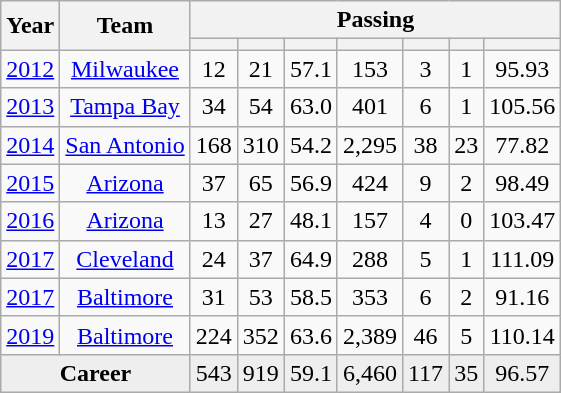<table class="wikitable" style="text-align:center">
<tr>
<th rowspan=2>Year</th>
<th rowspan=2>Team</th>
<th colspan=7>Passing</th>
</tr>
<tr>
<th></th>
<th></th>
<th></th>
<th></th>
<th></th>
<th></th>
<th></th>
</tr>
<tr>
<td><a href='#'>2012</a></td>
<td><a href='#'>Milwaukee</a></td>
<td>12</td>
<td>21</td>
<td>57.1</td>
<td>153</td>
<td>3</td>
<td>1</td>
<td>95.93</td>
</tr>
<tr>
<td><a href='#'>2013</a></td>
<td><a href='#'>Tampa Bay</a></td>
<td>34</td>
<td>54</td>
<td>63.0</td>
<td>401</td>
<td>6</td>
<td>1</td>
<td>105.56</td>
</tr>
<tr>
<td><a href='#'>2014</a></td>
<td><a href='#'>San Antonio</a></td>
<td>168</td>
<td>310</td>
<td>54.2</td>
<td>2,295</td>
<td>38</td>
<td>23</td>
<td>77.82</td>
</tr>
<tr>
<td><a href='#'>2015</a></td>
<td><a href='#'>Arizona</a></td>
<td>37</td>
<td>65</td>
<td>56.9</td>
<td>424</td>
<td>9</td>
<td>2</td>
<td>98.49</td>
</tr>
<tr>
<td><a href='#'>2016</a></td>
<td><a href='#'>Arizona</a></td>
<td>13</td>
<td>27</td>
<td>48.1</td>
<td>157</td>
<td>4</td>
<td>0</td>
<td>103.47</td>
</tr>
<tr>
<td><a href='#'>2017</a></td>
<td><a href='#'>Cleveland</a></td>
<td>24</td>
<td>37</td>
<td>64.9</td>
<td>288</td>
<td>5</td>
<td>1</td>
<td>111.09</td>
</tr>
<tr>
<td><a href='#'>2017</a></td>
<td><a href='#'>Baltimore</a></td>
<td>31</td>
<td>53</td>
<td>58.5</td>
<td>353</td>
<td>6</td>
<td>2</td>
<td>91.16</td>
</tr>
<tr>
<td><a href='#'>2019</a></td>
<td><a href='#'>Baltimore</a></td>
<td>224</td>
<td>352</td>
<td>63.6</td>
<td>2,389</td>
<td>46</td>
<td>5</td>
<td>110.14</td>
</tr>
<tr class="sortbottom" style="background:#eee;">
<td colspan=2><strong>Career</strong></td>
<td>543</td>
<td>919</td>
<td>59.1</td>
<td>6,460</td>
<td>117</td>
<td>35</td>
<td>96.57</td>
</tr>
</table>
